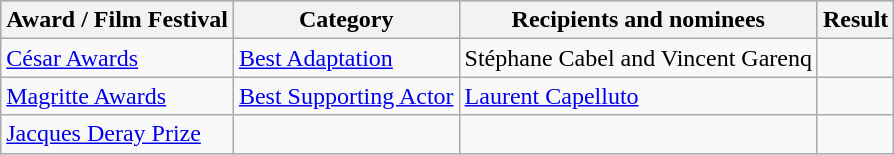<table class="wikitable plainrowheaders sortable">
<tr style="background:#ccc; text-align:center;">
<th scope="col">Award / Film Festival</th>
<th scope="col">Category</th>
<th scope="col">Recipients and nominees</th>
<th scope="col">Result</th>
</tr>
<tr>
<td><a href='#'>César Awards</a></td>
<td><a href='#'>Best Adaptation</a></td>
<td>Stéphane Cabel and Vincent Garenq</td>
<td></td>
</tr>
<tr>
<td><a href='#'>Magritte Awards</a></td>
<td><a href='#'>Best Supporting Actor</a></td>
<td><a href='#'>Laurent Capelluto</a></td>
<td></td>
</tr>
<tr>
<td><a href='#'>Jacques Deray Prize</a></td>
<td></td>
<td></td>
<td></td>
</tr>
</table>
